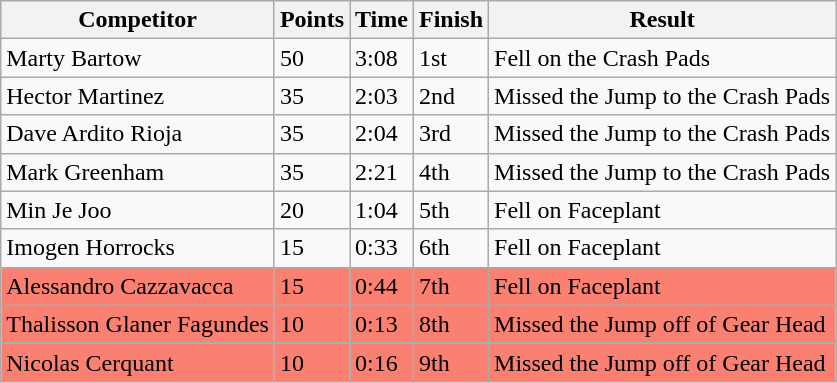<table class="wikitable sortable">
<tr>
<th>Competitor</th>
<th>Points</th>
<th>Time</th>
<th>Finish</th>
<th>Result</th>
</tr>
<tr>
<td> Marty Bartow</td>
<td>50</td>
<td>3:08</td>
<td>1st</td>
<td>Fell on the Crash Pads</td>
</tr>
<tr>
<td> Hector Martinez</td>
<td>35</td>
<td>2:03</td>
<td>2nd</td>
<td>Missed the Jump to the Crash Pads</td>
</tr>
<tr>
<td> Dave Ardito Rioja</td>
<td>35</td>
<td>2:04</td>
<td>3rd</td>
<td>Missed the Jump to the Crash Pads</td>
</tr>
<tr>
<td> Mark Greenham</td>
<td>35</td>
<td>2:21</td>
<td>4th</td>
<td>Missed the Jump to the Crash Pads</td>
</tr>
<tr>
<td> Min Je Joo</td>
<td>20</td>
<td>1:04</td>
<td>5th</td>
<td>Fell on Faceplant</td>
</tr>
<tr>
<td> Imogen Horrocks</td>
<td>15</td>
<td>0:33</td>
<td>6th</td>
<td>Fell on Faceplant</td>
</tr>
<tr style="background-color:#fa8072">
<td> Alessandro Cazzavacca</td>
<td>15</td>
<td>0:44</td>
<td>7th</td>
<td>Fell on Faceplant</td>
</tr>
<tr style="background-color:#fa8072">
<td> Thalisson Glaner Fagundes</td>
<td>10</td>
<td>0:13</td>
<td>8th</td>
<td>Missed the Jump off of Gear Head</td>
</tr>
<tr style="background-color:#fa8072">
<td> Nicolas Cerquant</td>
<td>10</td>
<td>0:16</td>
<td>9th</td>
<td>Missed the Jump off of Gear Head</td>
</tr>
</table>
